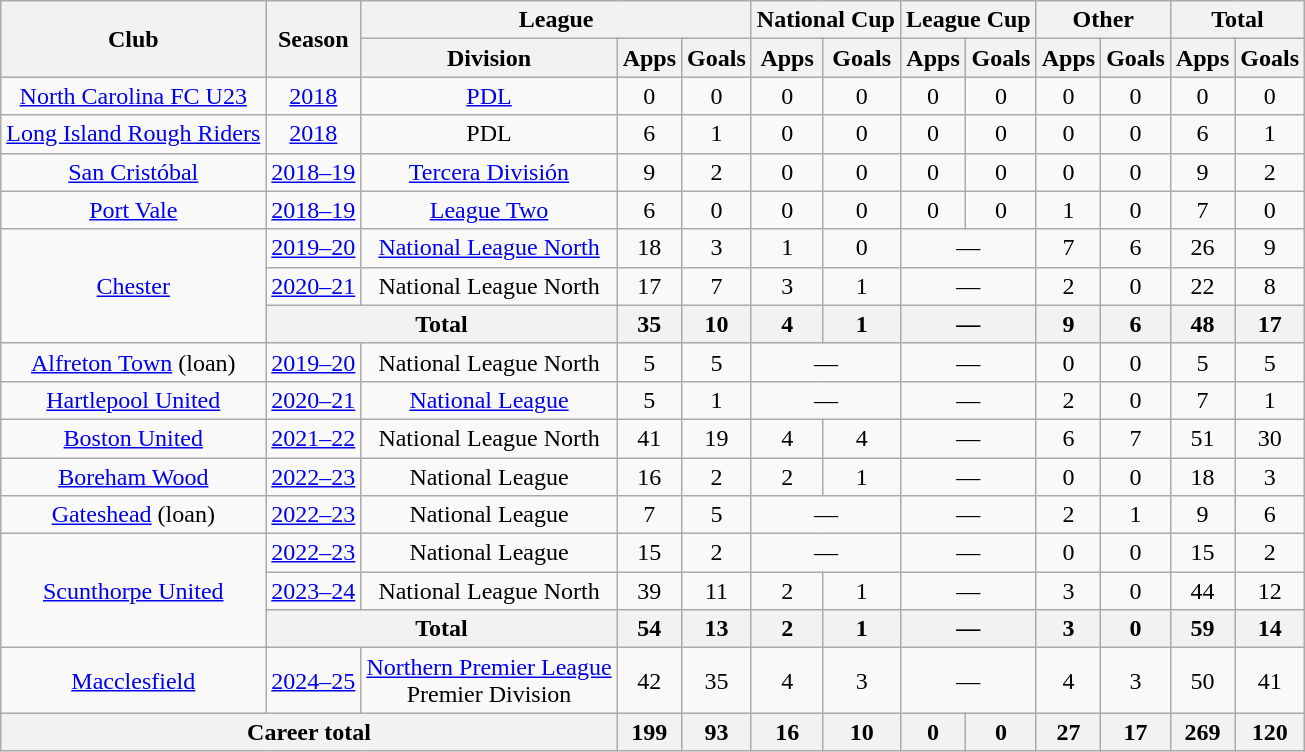<table class="wikitable" style="text-align:center">
<tr>
<th rowspan="2">Club</th>
<th rowspan="2">Season</th>
<th colspan="3">League</th>
<th colspan="2">National Cup</th>
<th colspan="2">League Cup</th>
<th colspan="2">Other</th>
<th colspan="2">Total</th>
</tr>
<tr>
<th>Division</th>
<th>Apps</th>
<th>Goals</th>
<th>Apps</th>
<th>Goals</th>
<th>Apps</th>
<th>Goals</th>
<th>Apps</th>
<th>Goals</th>
<th>Apps</th>
<th>Goals</th>
</tr>
<tr>
<td><a href='#'>North Carolina FC U23</a></td>
<td><a href='#'>2018</a></td>
<td><a href='#'>PDL</a></td>
<td>0</td>
<td>0</td>
<td>0</td>
<td>0</td>
<td>0</td>
<td>0</td>
<td>0</td>
<td>0</td>
<td>0</td>
<td>0</td>
</tr>
<tr>
<td><a href='#'>Long Island Rough Riders</a></td>
<td><a href='#'>2018</a></td>
<td>PDL</td>
<td>6</td>
<td>1</td>
<td>0</td>
<td>0</td>
<td>0</td>
<td>0</td>
<td>0</td>
<td>0</td>
<td>6</td>
<td>1</td>
</tr>
<tr>
<td><a href='#'>San Cristóbal</a></td>
<td><a href='#'>2018–19</a></td>
<td><a href='#'>Tercera División</a></td>
<td>9</td>
<td>2</td>
<td>0</td>
<td>0</td>
<td>0</td>
<td>0</td>
<td>0</td>
<td>0</td>
<td>9</td>
<td>2</td>
</tr>
<tr>
<td><a href='#'>Port Vale</a></td>
<td><a href='#'>2018–19</a></td>
<td><a href='#'>League Two</a></td>
<td>6</td>
<td>0</td>
<td>0</td>
<td>0</td>
<td>0</td>
<td>0</td>
<td>1</td>
<td>0</td>
<td>7</td>
<td>0</td>
</tr>
<tr>
<td rowspan=3><a href='#'>Chester</a></td>
<td><a href='#'>2019–20</a></td>
<td><a href='#'>National League North</a></td>
<td>18</td>
<td>3</td>
<td>1</td>
<td>0</td>
<td colspan=2>—</td>
<td>7</td>
<td>6</td>
<td>26</td>
<td>9</td>
</tr>
<tr>
<td><a href='#'>2020–21</a></td>
<td>National League North</td>
<td>17</td>
<td>7</td>
<td>3</td>
<td>1</td>
<td colspan=2>—</td>
<td>2</td>
<td>0</td>
<td>22</td>
<td>8</td>
</tr>
<tr>
<th colspan=2>Total</th>
<th>35</th>
<th>10</th>
<th>4</th>
<th>1</th>
<th colspan=2>—</th>
<th>9</th>
<th>6</th>
<th>48</th>
<th>17</th>
</tr>
<tr>
<td><a href='#'>Alfreton Town</a> (loan)</td>
<td><a href='#'>2019–20</a></td>
<td>National League North</td>
<td>5</td>
<td>5</td>
<td colspan=2>—</td>
<td colspan=2>—</td>
<td>0</td>
<td>0</td>
<td>5</td>
<td>5</td>
</tr>
<tr>
<td><a href='#'>Hartlepool United</a></td>
<td><a href='#'>2020–21</a></td>
<td><a href='#'>National League</a></td>
<td>5</td>
<td>1</td>
<td colspan=2>—</td>
<td colspan=2>—</td>
<td>2</td>
<td>0</td>
<td>7</td>
<td>1</td>
</tr>
<tr>
<td><a href='#'>Boston United</a></td>
<td><a href='#'>2021–22</a></td>
<td>National League North</td>
<td>41</td>
<td>19</td>
<td>4</td>
<td>4</td>
<td colspan=2>—</td>
<td>6</td>
<td>7</td>
<td>51</td>
<td>30</td>
</tr>
<tr>
<td><a href='#'>Boreham Wood</a></td>
<td><a href='#'>2022–23</a></td>
<td>National League</td>
<td>16</td>
<td>2</td>
<td>2</td>
<td>1</td>
<td colspan=2>—</td>
<td>0</td>
<td>0</td>
<td>18</td>
<td>3</td>
</tr>
<tr>
<td><a href='#'>Gateshead</a> (loan)</td>
<td><a href='#'>2022–23</a></td>
<td>National League</td>
<td>7</td>
<td>5</td>
<td colspan=2>—</td>
<td colspan=2>—</td>
<td>2</td>
<td>1</td>
<td>9</td>
<td>6</td>
</tr>
<tr>
<td rowspan=3><a href='#'>Scunthorpe United</a></td>
<td><a href='#'>2022–23</a></td>
<td>National League</td>
<td>15</td>
<td>2</td>
<td colspan=2>—</td>
<td colspan=2>—</td>
<td>0</td>
<td>0</td>
<td>15</td>
<td>2</td>
</tr>
<tr>
<td><a href='#'>2023–24</a></td>
<td>National League North</td>
<td>39</td>
<td>11</td>
<td>2</td>
<td>1</td>
<td colspan=2>—</td>
<td>3</td>
<td>0</td>
<td>44</td>
<td>12</td>
</tr>
<tr>
<th colspan=2>Total</th>
<th>54</th>
<th>13</th>
<th>2</th>
<th>1</th>
<th colspan=2>—</th>
<th>3</th>
<th>0</th>
<th>59</th>
<th>14</th>
</tr>
<tr>
<td><a href='#'>Macclesfield</a></td>
<td><a href='#'>2024–25</a></td>
<td><a href='#'>Northern Premier League</a><br>Premier Division</td>
<td>42</td>
<td>35</td>
<td>4</td>
<td>3</td>
<td colspan=2>—</td>
<td>4</td>
<td>3</td>
<td>50</td>
<td>41</td>
</tr>
<tr>
<th colspan="3">Career total</th>
<th>199</th>
<th>93</th>
<th>16</th>
<th>10</th>
<th>0</th>
<th>0</th>
<th>27</th>
<th>17</th>
<th>269</th>
<th>120</th>
</tr>
</table>
